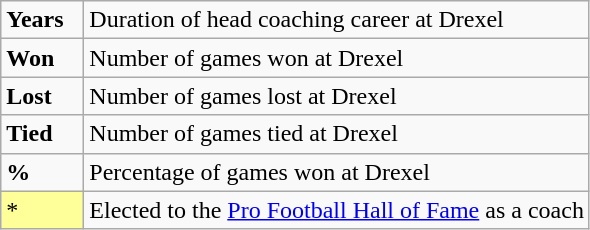<table class="wikitable">
<tr>
<td><strong>Years</strong></td>
<td>Duration of head coaching career at Drexel</td>
</tr>
<tr>
<td><strong>Won</strong></td>
<td>Number of games won at Drexel</td>
</tr>
<tr>
<td><strong>Lost</strong></td>
<td>Number of games lost at Drexel</td>
</tr>
<tr>
<td><strong>Tied</strong></td>
<td>Number of games tied at Drexel</td>
</tr>
<tr>
<td><strong>%</strong></td>
<td>Percentage of games won at Drexel</td>
</tr>
<tr>
<td style="background-color:#FFFF99; border:1px solid #aaaaaa; width:3em">*</td>
<td>Elected to the <a href='#'>Pro Football Hall of Fame</a> as a coach</td>
</tr>
</table>
